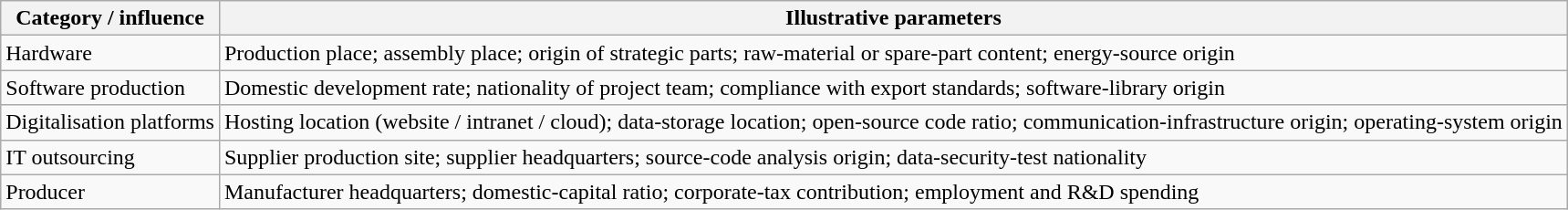<table class="wikitable">
<tr>
<th>Category / influence</th>
<th>Illustrative parameters</th>
</tr>
<tr>
<td>Hardware</td>
<td>Production place; assembly place; origin of strategic parts; raw‑material or spare‑part content; energy‑source origin</td>
</tr>
<tr>
<td>Software production</td>
<td>Domestic development rate; nationality of project team; compliance with export standards; software‑library origin</td>
</tr>
<tr>
<td>Digitalisation platforms</td>
<td>Hosting location (website / intranet / cloud); data‑storage location; open‑source code ratio; communication‑infrastructure origin; operating‑system origin</td>
</tr>
<tr>
<td>IT outsourcing</td>
<td>Supplier production site; supplier headquarters; source‑code analysis origin; data‑security‑test nationality</td>
</tr>
<tr>
<td>Producer</td>
<td>Manufacturer headquarters; domestic‑capital ratio; corporate‑tax contribution; employment and R&D spending</td>
</tr>
</table>
